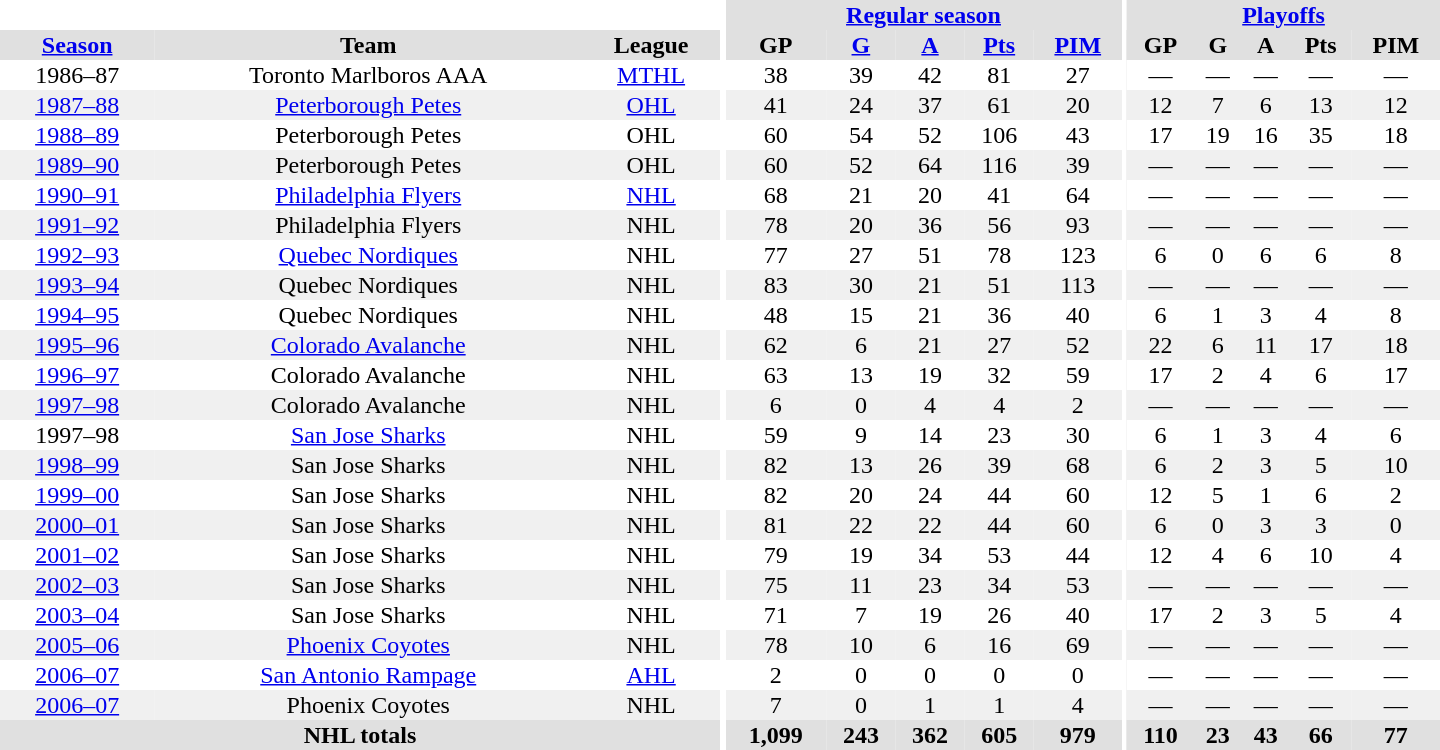<table border="0" cellpadding="1" cellspacing="0" style="text-align:center; width:60em">
<tr bgcolor="#e0e0e0">
<th colspan="3"  bgcolor="#ffffff"></th>
<th rowspan="99" bgcolor="#ffffff"></th>
<th colspan="5"><a href='#'>Regular season</a></th>
<th rowspan="99" bgcolor="#ffffff"></th>
<th colspan="5"><a href='#'>Playoffs</a></th>
</tr>
<tr bgcolor="#e0e0e0">
<th><a href='#'>Season</a></th>
<th>Team</th>
<th>League</th>
<th>GP</th>
<th><a href='#'>G</a></th>
<th><a href='#'>A</a></th>
<th><a href='#'>Pts</a></th>
<th><a href='#'>PIM</a></th>
<th>GP</th>
<th>G</th>
<th>A</th>
<th>Pts</th>
<th>PIM</th>
</tr>
<tr>
<td>1986–87</td>
<td>Toronto Marlboros AAA</td>
<td><a href='#'>MTHL</a></td>
<td>38</td>
<td>39</td>
<td>42</td>
<td>81</td>
<td>27</td>
<td>—</td>
<td>—</td>
<td>—</td>
<td>—</td>
<td>—</td>
</tr>
<tr style="background:#f0f0f0;">
<td><a href='#'>1987–88</a></td>
<td><a href='#'>Peterborough Petes</a></td>
<td><a href='#'>OHL</a></td>
<td>41</td>
<td>24</td>
<td>37</td>
<td>61</td>
<td>20</td>
<td>12</td>
<td>7</td>
<td>6</td>
<td>13</td>
<td>12</td>
</tr>
<tr>
<td><a href='#'>1988–89</a></td>
<td>Peterborough Petes</td>
<td>OHL</td>
<td>60</td>
<td>54</td>
<td>52</td>
<td>106</td>
<td>43</td>
<td>17</td>
<td>19</td>
<td>16</td>
<td>35</td>
<td>18</td>
</tr>
<tr style="background:#f0f0f0;">
<td><a href='#'>1989–90</a></td>
<td>Peterborough Petes</td>
<td>OHL</td>
<td>60</td>
<td>52</td>
<td>64</td>
<td>116</td>
<td>39</td>
<td>—</td>
<td>—</td>
<td>—</td>
<td>—</td>
<td>—</td>
</tr>
<tr>
<td><a href='#'>1990–91</a></td>
<td><a href='#'>Philadelphia Flyers</a></td>
<td><a href='#'>NHL</a></td>
<td>68</td>
<td>21</td>
<td>20</td>
<td>41</td>
<td>64</td>
<td>—</td>
<td>—</td>
<td>—</td>
<td>—</td>
<td>—</td>
</tr>
<tr style="background:#f0f0f0;">
<td><a href='#'>1991–92</a></td>
<td>Philadelphia Flyers</td>
<td>NHL</td>
<td>78</td>
<td>20</td>
<td>36</td>
<td>56</td>
<td>93</td>
<td>—</td>
<td>—</td>
<td>—</td>
<td>—</td>
<td>—</td>
</tr>
<tr>
<td><a href='#'>1992–93</a></td>
<td><a href='#'>Quebec Nordiques</a></td>
<td>NHL</td>
<td>77</td>
<td>27</td>
<td>51</td>
<td>78</td>
<td>123</td>
<td>6</td>
<td>0</td>
<td>6</td>
<td>6</td>
<td>8</td>
</tr>
<tr style="background:#f0f0f0;">
<td><a href='#'>1993–94</a></td>
<td>Quebec Nordiques</td>
<td>NHL</td>
<td>83</td>
<td>30</td>
<td>21</td>
<td>51</td>
<td>113</td>
<td>—</td>
<td>—</td>
<td>—</td>
<td>—</td>
<td>—</td>
</tr>
<tr>
<td><a href='#'>1994–95</a></td>
<td>Quebec Nordiques</td>
<td>NHL</td>
<td>48</td>
<td>15</td>
<td>21</td>
<td>36</td>
<td>40</td>
<td>6</td>
<td>1</td>
<td>3</td>
<td>4</td>
<td>8</td>
</tr>
<tr style="background:#f0f0f0;">
<td><a href='#'>1995–96</a></td>
<td><a href='#'>Colorado Avalanche</a></td>
<td>NHL</td>
<td>62</td>
<td>6</td>
<td>21</td>
<td>27</td>
<td>52</td>
<td>22</td>
<td>6</td>
<td>11</td>
<td>17</td>
<td>18</td>
</tr>
<tr>
<td><a href='#'>1996–97</a></td>
<td>Colorado Avalanche</td>
<td>NHL</td>
<td>63</td>
<td>13</td>
<td>19</td>
<td>32</td>
<td>59</td>
<td>17</td>
<td>2</td>
<td>4</td>
<td>6</td>
<td>17</td>
</tr>
<tr style="background:#f0f0f0;">
<td><a href='#'>1997–98</a></td>
<td>Colorado Avalanche</td>
<td>NHL</td>
<td>6</td>
<td>0</td>
<td>4</td>
<td>4</td>
<td>2</td>
<td>—</td>
<td>—</td>
<td>—</td>
<td>—</td>
<td>—</td>
</tr>
<tr>
<td>1997–98</td>
<td><a href='#'>San Jose Sharks</a></td>
<td>NHL</td>
<td>59</td>
<td>9</td>
<td>14</td>
<td>23</td>
<td>30</td>
<td>6</td>
<td>1</td>
<td>3</td>
<td>4</td>
<td>6</td>
</tr>
<tr style="background:#f0f0f0;">
<td><a href='#'>1998–99</a></td>
<td>San Jose Sharks</td>
<td>NHL</td>
<td>82</td>
<td>13</td>
<td>26</td>
<td>39</td>
<td>68</td>
<td>6</td>
<td>2</td>
<td>3</td>
<td>5</td>
<td>10</td>
</tr>
<tr>
<td><a href='#'>1999–00</a></td>
<td>San Jose Sharks</td>
<td>NHL</td>
<td>82</td>
<td>20</td>
<td>24</td>
<td>44</td>
<td>60</td>
<td>12</td>
<td>5</td>
<td>1</td>
<td>6</td>
<td>2</td>
</tr>
<tr style="background:#f0f0f0;">
<td><a href='#'>2000–01</a></td>
<td>San Jose Sharks</td>
<td>NHL</td>
<td>81</td>
<td>22</td>
<td>22</td>
<td>44</td>
<td>60</td>
<td>6</td>
<td>0</td>
<td>3</td>
<td>3</td>
<td>0</td>
</tr>
<tr>
<td><a href='#'>2001–02</a></td>
<td>San Jose Sharks</td>
<td>NHL</td>
<td>79</td>
<td>19</td>
<td>34</td>
<td>53</td>
<td>44</td>
<td>12</td>
<td>4</td>
<td>6</td>
<td>10</td>
<td>4</td>
</tr>
<tr style="background:#f0f0f0;">
<td><a href='#'>2002–03</a></td>
<td>San Jose Sharks</td>
<td>NHL</td>
<td>75</td>
<td>11</td>
<td>23</td>
<td>34</td>
<td>53</td>
<td>—</td>
<td>—</td>
<td>—</td>
<td>—</td>
<td>—</td>
</tr>
<tr>
<td><a href='#'>2003–04</a></td>
<td>San Jose Sharks</td>
<td>NHL</td>
<td>71</td>
<td>7</td>
<td>19</td>
<td>26</td>
<td>40</td>
<td>17</td>
<td>2</td>
<td>3</td>
<td>5</td>
<td>4</td>
</tr>
<tr style="background:#f0f0f0;">
<td><a href='#'>2005–06</a></td>
<td><a href='#'>Phoenix Coyotes</a></td>
<td>NHL</td>
<td>78</td>
<td>10</td>
<td>6</td>
<td>16</td>
<td>69</td>
<td>—</td>
<td>—</td>
<td>—</td>
<td>—</td>
<td>—</td>
</tr>
<tr>
<td><a href='#'>2006–07</a></td>
<td><a href='#'>San Antonio Rampage</a></td>
<td><a href='#'>AHL</a></td>
<td>2</td>
<td>0</td>
<td>0</td>
<td>0</td>
<td>0</td>
<td>—</td>
<td>—</td>
<td>—</td>
<td>—</td>
<td>—</td>
</tr>
<tr style="background:#f0f0f0;">
<td><a href='#'>2006–07</a></td>
<td>Phoenix Coyotes</td>
<td>NHL</td>
<td>7</td>
<td>0</td>
<td>1</td>
<td>1</td>
<td>4</td>
<td>—</td>
<td>—</td>
<td>—</td>
<td>—</td>
<td>—</td>
</tr>
<tr style="background:#e0e0e0;">
<th colspan="3">NHL totals</th>
<th>1,099</th>
<th>243</th>
<th>362</th>
<th>605</th>
<th>979</th>
<th>110</th>
<th>23</th>
<th>43</th>
<th>66</th>
<th>77</th>
</tr>
</table>
